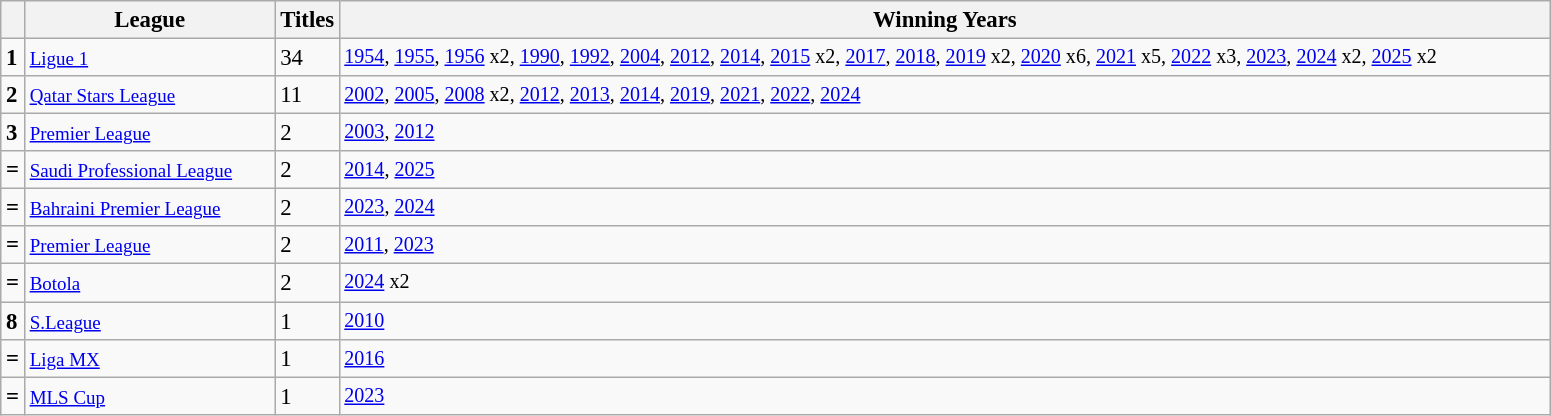<table class="wikitable plainrowheaders sortable" style="text-align:left;font-size:95%">
<tr>
<th style="width:3px;"></th>
<th style="width:160px;">League</th>
<th style="width:5px;">Titles</th>
<th style="width:800px;">Winning Years</th>
</tr>
<tr>
<td style="font-weight:bold;">1</td>
<td> <small><a href='#'>Ligue 1</a></small></td>
<td>34</td>
<td style="font-size:88%"><a href='#'>1954</a>, <a href='#'>1955</a>, <a href='#'>1956</a> x2, <a href='#'>1990</a>, <a href='#'>1992</a>, <a href='#'>2004</a>, <a href='#'>2012</a>, <a href='#'>2014</a>, <a href='#'>2015</a> x2, <a href='#'>2017</a>, <a href='#'>2018</a>, <a href='#'>2019</a> x2, <a href='#'>2020</a> x6, <a href='#'>2021</a> x5, <a href='#'>2022</a> x3, <a href='#'>2023</a>, <a href='#'>2024</a> x2, <a href='#'>2025</a> x2</td>
</tr>
<tr>
<td style="font-weight:bold;">2</td>
<td> <small><a href='#'>Qatar Stars League</a></small></td>
<td>11</td>
<td style="font-size:88%"><a href='#'>2002</a>, <a href='#'>2005</a>, <a href='#'>2008</a> x2, <a href='#'>2012</a>, <a href='#'>2013</a>, <a href='#'>2014</a>, <a href='#'>2019</a>, <a href='#'>2021</a>, <a href='#'>2022</a>, <a href='#'>2024</a></td>
</tr>
<tr>
<td style="font-weight:bold;">3</td>
<td> <small><a href='#'>Premier League</a></small></td>
<td>2</td>
<td style="font-size:88%"><a href='#'>2003</a>, <a href='#'>2012</a></td>
</tr>
<tr>
<td style="font-weight:bold;">=</td>
<td> <small><a href='#'>Saudi Professional League</a></small></td>
<td>2</td>
<td style="font-size:88%"><a href='#'>2014</a>, <a href='#'>2025</a></td>
</tr>
<tr>
<td style="font-weight:bold;">=</td>
<td> <small><a href='#'>Bahraini Premier League</a></small></td>
<td>2</td>
<td style="font-size:88%"><a href='#'>2023</a>, <a href='#'>2024</a></td>
</tr>
<tr>
<td style="font-weight:bold;">=</td>
<td> <small><a href='#'>Premier League</a></small></td>
<td>2</td>
<td style="font-size:88%"><a href='#'>2011</a>, <a href='#'>2023</a></td>
</tr>
<tr>
<td style="font-weight:bold;">=</td>
<td> <small><a href='#'>Botola</a></small></td>
<td>2</td>
<td style="font-size:88%"><a href='#'>2024</a> x2</td>
</tr>
<tr>
<td style="font-weight:bold;">8</td>
<td> <small><a href='#'>S.League</a></small></td>
<td>1</td>
<td style="font-size:88%"><a href='#'>2010</a></td>
</tr>
<tr>
<td style="font-weight:bold;">=</td>
<td> <small><a href='#'>Liga MX</a></small></td>
<td>1</td>
<td style="font-size:88%"><a href='#'>2016</a></td>
</tr>
<tr>
<td style="font-weight:bold;">=</td>
<td> <small><a href='#'>MLS Cup</a></small></td>
<td>1</td>
<td style="font-size:88%"><a href='#'>2023</a></td>
</tr>
</table>
